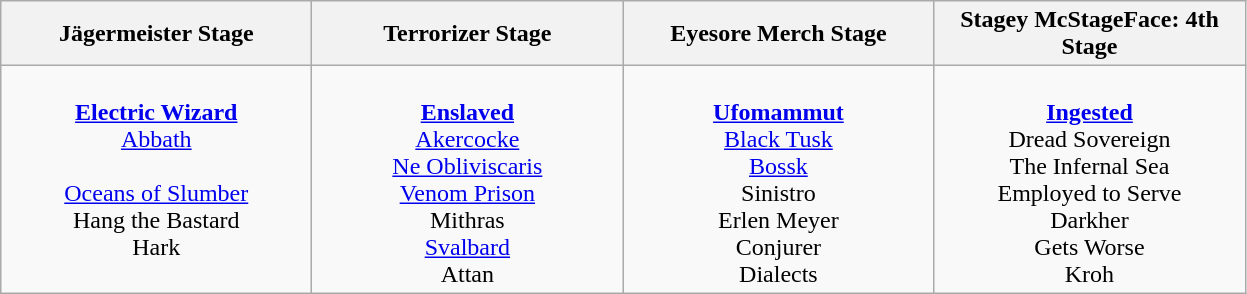<table class="wikitable">
<tr>
<th>Jägermeister Stage</th>
<th>Terrorizer Stage</th>
<th>Eyesore Merch Stage</th>
<th>Stagey McStageFace: 4th Stage</th>
</tr>
<tr>
<td valign="top" align="center" width=200><br><strong><a href='#'>Electric Wizard</a></strong><br>
<a href='#'>Abbath</a><br>
<br>
<a href='#'>Oceans of Slumber</a><br>
Hang the Bastard<br>
Hark</td>
<td valign="top" align="center" width=200><br><strong><a href='#'>Enslaved</a></strong><br>
<a href='#'>Akercocke</a><br>
<a href='#'>Ne Obliviscaris</a><br>
<a href='#'>Venom Prison</a><br>
Mithras<br>
<a href='#'>Svalbard</a><br>
Attan</td>
<td valign="top" align="center" width=200><br><strong><a href='#'>Ufomammut</a></strong><br>
<a href='#'>Black Tusk</a><br>
<a href='#'>Bossk</a><br>
Sinistro<br>
Erlen Meyer<br>
Conjurer<br>
Dialects</td>
<td valign="top" align="center" width=200><br><strong><a href='#'>Ingested</a></strong><br>
Dread Sovereign<br>
The Infernal Sea<br>
Employed to Serve<br>
Darkher<br>
Gets Worse<br>
Kroh</td>
</tr>
</table>
